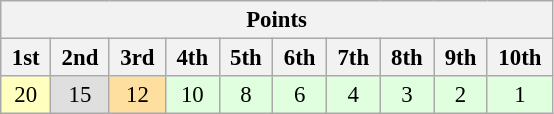<table class="wikitable" style="font-size:95%; text-align:center">
<tr>
<th colspan="10">Points</th>
</tr>
<tr>
<th> 1st </th>
<th> 2nd </th>
<th> 3rd </th>
<th> 4th </th>
<th> 5th </th>
<th> 6th </th>
<th> 7th </th>
<th> 8th </th>
<th> 9th </th>
<th> 10th </th>
</tr>
<tr>
<td style="background:#FFFFBF;">20</td>
<td style="background:#DFDFDF;">15</td>
<td style="background:#FFDF9F;">12</td>
<td style="background:#DFFFDF;">10</td>
<td style="background:#DFFFDF;">8</td>
<td style="background:#DFFFDF;">6</td>
<td style="background:#DFFFDF;">4</td>
<td style="background:#DFFFDF;">3</td>
<td style="background:#DFFFDF;">2</td>
<td style="background:#DFFFDF;">1</td>
</tr>
</table>
